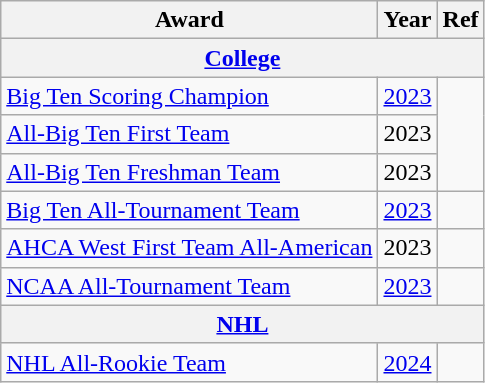<table class="wikitable">
<tr>
<th>Award</th>
<th>Year</th>
<th>Ref</th>
</tr>
<tr>
<th colspan="3"><a href='#'>College</a></th>
</tr>
<tr>
<td><a href='#'>Big Ten Scoring Champion</a></td>
<td><a href='#'>2023</a></td>
<td rowspan="3"></td>
</tr>
<tr>
<td><a href='#'>All-Big Ten First Team</a></td>
<td>2023</td>
</tr>
<tr>
<td><a href='#'>All-Big Ten Freshman Team</a></td>
<td>2023</td>
</tr>
<tr>
<td><a href='#'>Big Ten All-Tournament Team</a></td>
<td><a href='#'>2023</a></td>
<td></td>
</tr>
<tr>
<td><a href='#'>AHCA West First Team All-American</a></td>
<td>2023</td>
<td></td>
</tr>
<tr>
<td><a href='#'>NCAA All-Tournament Team</a></td>
<td><a href='#'>2023</a></td>
<td></td>
</tr>
<tr>
<th colspan="3"><a href='#'>NHL</a></th>
</tr>
<tr>
<td><a href='#'>NHL All-Rookie Team</a></td>
<td><a href='#'>2024</a></td>
<td></td>
</tr>
</table>
